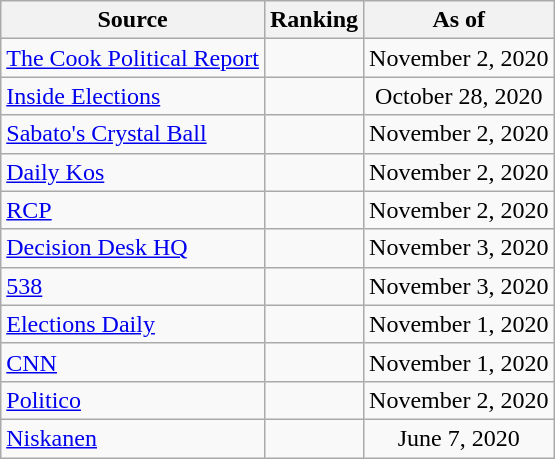<table class="wikitable" style="text-align:center">
<tr>
<th>Source</th>
<th>Ranking</th>
<th>As of</th>
</tr>
<tr>
<td align=left><a href='#'>The Cook Political Report</a></td>
<td></td>
<td>November 2, 2020</td>
</tr>
<tr>
<td align=left><a href='#'>Inside Elections</a></td>
<td></td>
<td>October 28, 2020</td>
</tr>
<tr>
<td align=left><a href='#'>Sabato's Crystal Ball</a></td>
<td></td>
<td>November 2, 2020</td>
</tr>
<tr>
<td align="left"><a href='#'>Daily Kos</a></td>
<td></td>
<td>November 2, 2020</td>
</tr>
<tr>
<td align="left"><a href='#'>RCP</a></td>
<td></td>
<td>November 2, 2020</td>
</tr>
<tr>
<td align="left"><a href='#'>Decision Desk HQ</a></td>
<td></td>
<td>November 3, 2020</td>
</tr>
<tr>
<td align="left"><a href='#'>538</a></td>
<td></td>
<td>November 3, 2020</td>
</tr>
<tr>
<td align="left"><a href='#'>Elections Daily</a></td>
<td></td>
<td>November 1, 2020</td>
</tr>
<tr>
<td align="left"><a href='#'>CNN</a></td>
<td></td>
<td>November 1, 2020</td>
</tr>
<tr>
<td align="left"><a href='#'>Politico</a></td>
<td></td>
<td>November 2, 2020</td>
</tr>
<tr>
<td align="left"><a href='#'>Niskanen</a></td>
<td></td>
<td>June 7, 2020</td>
</tr>
</table>
